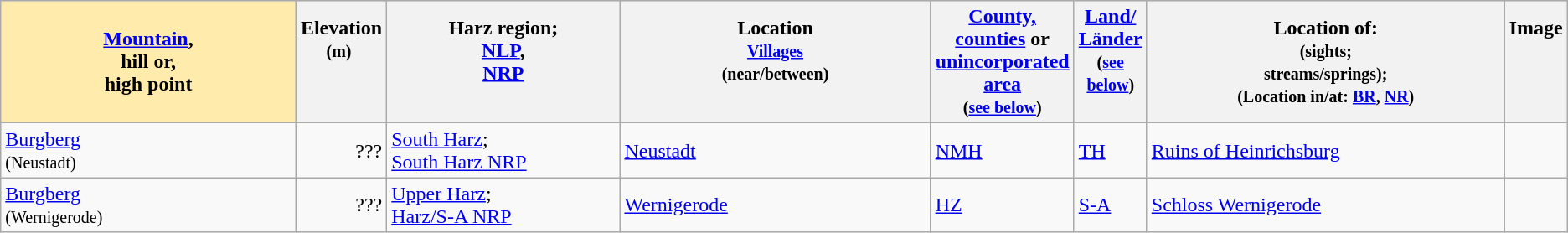<table class="wikitable sortable">
<tr style="background: #E0E0E0">
<th style="background: #FFEBAC" width="19%"><a href='#'>Mountain</a>,<br>hill or,<br>high point</th>
<th>Elevation<br><small>(m)</small> <br><br><br></th>
<th width="15%">Harz region;<br><a href='#'>NLP</a>,<br><a href='#'>NRP</a><br><br></th>
<th width="20%">Location<br><small><a href='#'>Villages</a><br>(near/between)</small><br><br></th>
<th><a href='#'>County,<br>counties</a> or<br><a href='#'>unincorporated area</a><br><small>(<a href='#'>see below</a>)</small><br></th>
<th><a href='#'>Land/<br>Länder</a><br><small>(<a href='#'>see below</a>)</small><br><br></th>
<th class="unsortable" width="23%">Location of:<br><small>(sights;<br>streams/springs);<br>(Location in/at: <a href='#'>BR</a>, <a href='#'>NR</a>)</small><br></th>
<th class="unsortable">Image<br><br><br><br></th>
</tr>
<tr>
<td><a href='#'>Burgberg</a><br><small>(Neustadt)</small></td>
<td align="right">???<br></td>
<td><a href='#'>South Harz</a>;<br><a href='#'>South Harz NRP</a></td>
<td><a href='#'>Neustadt</a></td>
<td><a href='#'>NMH</a></td>
<td><a href='#'>TH</a></td>
<td><a href='#'>Ruins of Heinrichsburg</a></td>
<td></td>
</tr>
<tr>
<td><a href='#'>Burgberg</a><br><small>(Wernigerode)</small></td>
<td align="right">???<br></td>
<td><a href='#'>Upper Harz</a>;<br><a href='#'>Harz/S-A NRP</a></td>
<td><a href='#'>Wernigerode</a></td>
<td><a href='#'>HZ</a></td>
<td><a href='#'>S-A</a></td>
<td><a href='#'>Schloss Wernigerode</a></td>
<td></td>
</tr>
</table>
